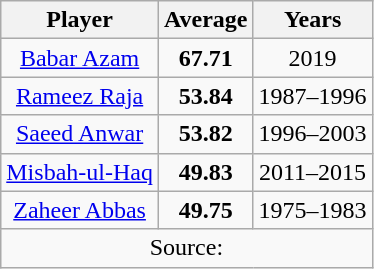<table class="wikitable" style="text-align:center">
<tr>
<th scope="col">Player</th>
<th scope="col">Average</th>
<th scope="col">Years</th>
</tr>
<tr>
<td><a href='#'>Babar Azam</a></td>
<td><strong>67.71</strong></td>
<td>2019</td>
</tr>
<tr>
<td><a href='#'>Rameez Raja</a></td>
<td><strong>53.84</strong></td>
<td>1987–1996</td>
</tr>
<tr>
<td><a href='#'>Saeed Anwar</a></td>
<td><strong>53.82</strong></td>
<td>1996–2003</td>
</tr>
<tr>
<td><a href='#'>Misbah-ul-Haq</a></td>
<td><strong>49.83</strong></td>
<td>2011–2015</td>
</tr>
<tr>
<td><a href='#'>Zaheer Abbas</a></td>
<td><strong>49.75</strong></td>
<td>1975–1983</td>
</tr>
<tr>
<td colspan="3">Source:</td>
</tr>
</table>
